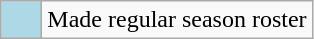<table class=wikitable>
<tr>
<td style="background:#ADD8E6; width:20px; em"></td>
<td>Made regular season roster</td>
</tr>
</table>
